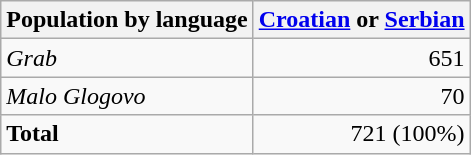<table class="wikitable sortable">
<tr>
<th>Population by language</th>
<th><a href='#'>Croatian</a> or <a href='#'>Serbian</a></th>
</tr>
<tr>
<td><em>Grab</em></td>
<td align="right">651</td>
</tr>
<tr>
<td><em>Malo Glogovo</em></td>
<td align="right">70</td>
</tr>
<tr>
<td><strong>Total</strong></td>
<td align="right">721 (100%)</td>
</tr>
</table>
